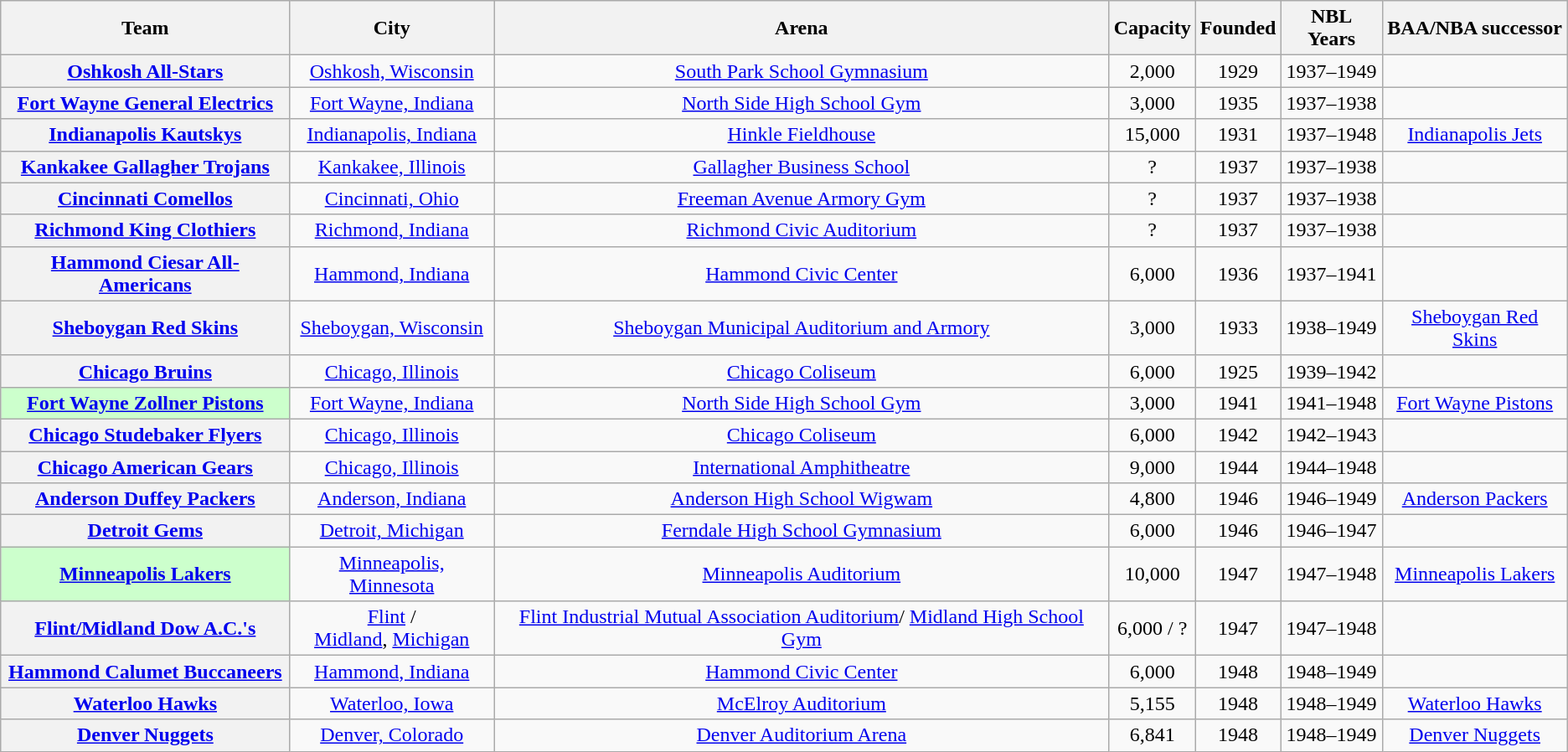<table class="wikitable sortable" style="text-align:center">
<tr>
<th scope="col">Team</th>
<th scope="col">City</th>
<th scope="col">Arena</th>
<th scope="col">Capacity</th>
<th scope="col">Founded</th>
<th scope="col">NBL Years</th>
<th scope="col">BAA/NBA successor</th>
</tr>
<tr>
<th scope="row"><a href='#'>Oshkosh All-Stars</a></th>
<td><a href='#'>Oshkosh, Wisconsin</a></td>
<td><a href='#'>South Park School Gymnasium</a></td>
<td>2,000</td>
<td>1929</td>
<td>1937–1949</td>
<td></td>
</tr>
<tr>
<th scope="row"><a href='#'>Fort Wayne General Electrics</a></th>
<td><a href='#'>Fort Wayne, Indiana</a></td>
<td><a href='#'>North Side High School Gym</a></td>
<td>3,000</td>
<td>1935</td>
<td>1937–1938</td>
<td></td>
</tr>
<tr>
<th scope="row"><a href='#'>Indianapolis Kautskys</a></th>
<td><a href='#'>Indianapolis, Indiana</a></td>
<td><a href='#'>Hinkle Fieldhouse</a></td>
<td>15,000</td>
<td>1931</td>
<td>1937–1948</td>
<td><a href='#'>Indianapolis Jets</a></td>
</tr>
<tr>
<th scope="row"><a href='#'>Kankakee Gallagher Trojans</a></th>
<td><a href='#'>Kankakee, Illinois</a></td>
<td><a href='#'>Gallagher Business School</a></td>
<td>?</td>
<td>1937</td>
<td>1937–1938</td>
<td></td>
</tr>
<tr>
<th scope="row"><a href='#'>Cincinnati Comellos</a></th>
<td><a href='#'>Cincinnati, Ohio</a></td>
<td><a href='#'>Freeman Avenue Armory Gym</a></td>
<td>?</td>
<td>1937</td>
<td>1937–1938</td>
<td></td>
</tr>
<tr>
<th scope="row"><a href='#'>Richmond King Clothiers</a></th>
<td><a href='#'>Richmond, Indiana</a></td>
<td><a href='#'>Richmond Civic Auditorium</a></td>
<td>?</td>
<td>1937</td>
<td>1937–1938</td>
<td></td>
</tr>
<tr>
<th scope="row"><a href='#'>Hammond Ciesar All-Americans</a></th>
<td><a href='#'>Hammond, Indiana</a></td>
<td><a href='#'>Hammond Civic Center</a></td>
<td>6,000</td>
<td>1936</td>
<td>1937–1941</td>
<td></td>
</tr>
<tr>
<th scope="row"><a href='#'>Sheboygan Red Skins</a></th>
<td><a href='#'>Sheboygan, Wisconsin</a></td>
<td><a href='#'>Sheboygan Municipal Auditorium and Armory</a></td>
<td>3,000</td>
<td>1933</td>
<td>1938–1949</td>
<td><a href='#'>Sheboygan Red Skins</a></td>
</tr>
<tr>
<th scope="row"><a href='#'>Chicago Bruins</a></th>
<td><a href='#'>Chicago, Illinois</a></td>
<td><a href='#'>Chicago Coliseum</a></td>
<td>6,000</td>
<td>1925</td>
<td>1939–1942</td>
<td></td>
</tr>
<tr>
<th scope="row" style="background:#CCFFCC"><a href='#'>Fort Wayne Zollner Pistons</a></th>
<td><a href='#'>Fort Wayne, Indiana</a></td>
<td><a href='#'>North Side High School Gym</a></td>
<td>3,000</td>
<td>1941</td>
<td>1941–1948</td>
<td><a href='#'>Fort Wayne Pistons</a></td>
</tr>
<tr>
<th scope="row"><a href='#'>Chicago Studebaker Flyers</a></th>
<td><a href='#'>Chicago, Illinois</a></td>
<td><a href='#'>Chicago Coliseum</a></td>
<td>6,000</td>
<td>1942</td>
<td>1942–1943</td>
<td></td>
</tr>
<tr>
<th scope="row"><a href='#'>Chicago American Gears</a></th>
<td><a href='#'>Chicago, Illinois</a></td>
<td><a href='#'>International Amphitheatre</a></td>
<td align="center">9,000</td>
<td>1944</td>
<td>1944–1948</td>
<td></td>
</tr>
<tr>
<th scope="row"><a href='#'>Anderson Duffey Packers</a></th>
<td><a href='#'>Anderson, Indiana</a></td>
<td><a href='#'>Anderson High School Wigwam</a></td>
<td align="center">4,800</td>
<td>1946</td>
<td>1946–1949</td>
<td><a href='#'>Anderson Packers</a></td>
</tr>
<tr>
<th scope="row"><a href='#'>Detroit Gems</a></th>
<td><a href='#'>Detroit, Michigan</a></td>
<td><a href='#'>Ferndale High School Gymnasium</a></td>
<td align="center">6,000</td>
<td>1946</td>
<td>1946–1947</td>
<td></td>
</tr>
<tr>
<th scope="row" style="background:#CCFFCC"><a href='#'>Minneapolis Lakers</a></th>
<td><a href='#'>Minneapolis, Minnesota</a></td>
<td><a href='#'>Minneapolis Auditorium</a></td>
<td>10,000</td>
<td>1947</td>
<td>1947–1948</td>
<td><a href='#'>Minneapolis Lakers</a></td>
</tr>
<tr>
<th scope="row"><a href='#'>Flint/Midland Dow A.C.'s</a></th>
<td><a href='#'>Flint</a> /<br><a href='#'>Midland</a>, <a href='#'>Michigan</a></td>
<td><a href='#'>Flint Industrial Mutual Association Auditorium</a>/ <a href='#'>Midland High School Gym</a></td>
<td>6,000 / ?</td>
<td>1947</td>
<td>1947–1948</td>
<td></td>
</tr>
<tr>
<th scope="row"><a href='#'>Hammond Calumet Buccaneers</a></th>
<td><a href='#'>Hammond, Indiana</a></td>
<td><a href='#'>Hammond Civic Center</a></td>
<td>6,000</td>
<td>1948</td>
<td>1948–1949</td>
<td></td>
</tr>
<tr>
<th scope="row"><a href='#'>Waterloo Hawks</a></th>
<td><a href='#'>Waterloo, Iowa</a></td>
<td><a href='#'>McElroy Auditorium</a></td>
<td>5,155</td>
<td>1948</td>
<td>1948–1949</td>
<td><a href='#'>Waterloo Hawks</a></td>
</tr>
<tr>
<th scope="row"><a href='#'>Denver Nuggets</a></th>
<td><a href='#'>Denver, Colorado</a></td>
<td><a href='#'>Denver Auditorium Arena</a></td>
<td>6,841</td>
<td>1948</td>
<td>1948–1949</td>
<td><a href='#'>Denver Nuggets</a></td>
</tr>
</table>
